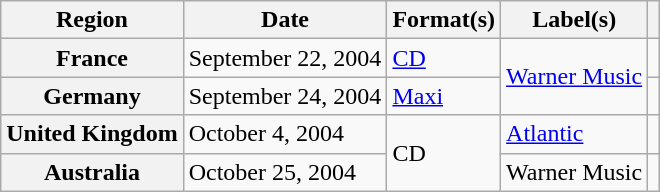<table class="wikitable sortable plainrowheaders">
<tr>
<th scope="col">Region</th>
<th scope="col">Date</th>
<th scope="col">Format(s)</th>
<th scope="col">Label(s)</th>
<th scope="col"></th>
</tr>
<tr>
<th scope="row">France</th>
<td>September 22, 2004</td>
<td><a href='#'>CD</a></td>
<td rowspan="2"><a href='#'>Warner Music</a></td>
<td></td>
</tr>
<tr>
<th scope="row">Germany</th>
<td>September 24, 2004</td>
<td><a href='#'>Maxi</a></td>
<td></td>
</tr>
<tr>
<th scope="row">United Kingdom</th>
<td>October 4, 2004</td>
<td rowspan="2">CD</td>
<td><a href='#'>Atlantic</a></td>
<td></td>
</tr>
<tr>
<th scope="row">Australia</th>
<td>October 25, 2004</td>
<td>Warner Music</td>
<td></td>
</tr>
</table>
